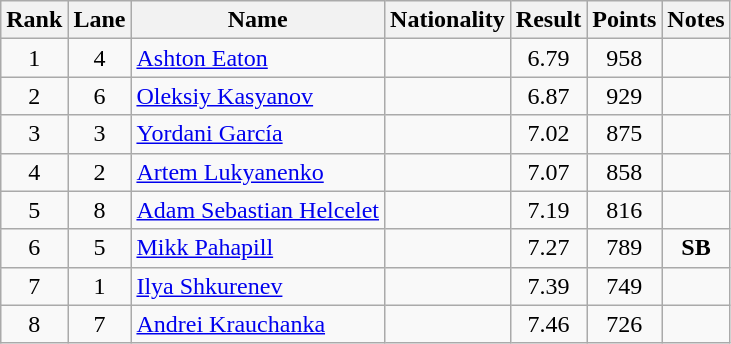<table class="wikitable sortable" style="text-align:center">
<tr>
<th>Rank</th>
<th>Lane</th>
<th>Name</th>
<th>Nationality</th>
<th>Result</th>
<th>Points</th>
<th>Notes</th>
</tr>
<tr>
<td>1</td>
<td>4</td>
<td align=left><a href='#'>Ashton Eaton</a></td>
<td align=left></td>
<td>6.79</td>
<td>958</td>
<td></td>
</tr>
<tr>
<td>2</td>
<td>6</td>
<td align=left><a href='#'>Oleksiy Kasyanov</a></td>
<td align=left></td>
<td>6.87</td>
<td>929</td>
<td></td>
</tr>
<tr>
<td>3</td>
<td>3</td>
<td align=left><a href='#'>Yordani García</a></td>
<td align=left></td>
<td>7.02</td>
<td>875</td>
<td></td>
</tr>
<tr>
<td>4</td>
<td>2</td>
<td align=left><a href='#'>Artem Lukyanenko</a></td>
<td align=left></td>
<td>7.07</td>
<td>858</td>
<td></td>
</tr>
<tr>
<td>5</td>
<td>8</td>
<td align=left><a href='#'>Adam Sebastian Helcelet</a></td>
<td align=left></td>
<td>7.19</td>
<td>816</td>
<td></td>
</tr>
<tr>
<td>6</td>
<td>5</td>
<td align=left><a href='#'>Mikk Pahapill</a></td>
<td align=left></td>
<td>7.27</td>
<td>789</td>
<td><strong>SB</strong></td>
</tr>
<tr>
<td>7</td>
<td>1</td>
<td align=left><a href='#'>Ilya Shkurenev</a></td>
<td align=left></td>
<td>7.39</td>
<td>749</td>
<td></td>
</tr>
<tr>
<td>8</td>
<td>7</td>
<td align=left><a href='#'>Andrei Krauchanka</a></td>
<td align=left></td>
<td>7.46</td>
<td>726</td>
<td></td>
</tr>
</table>
